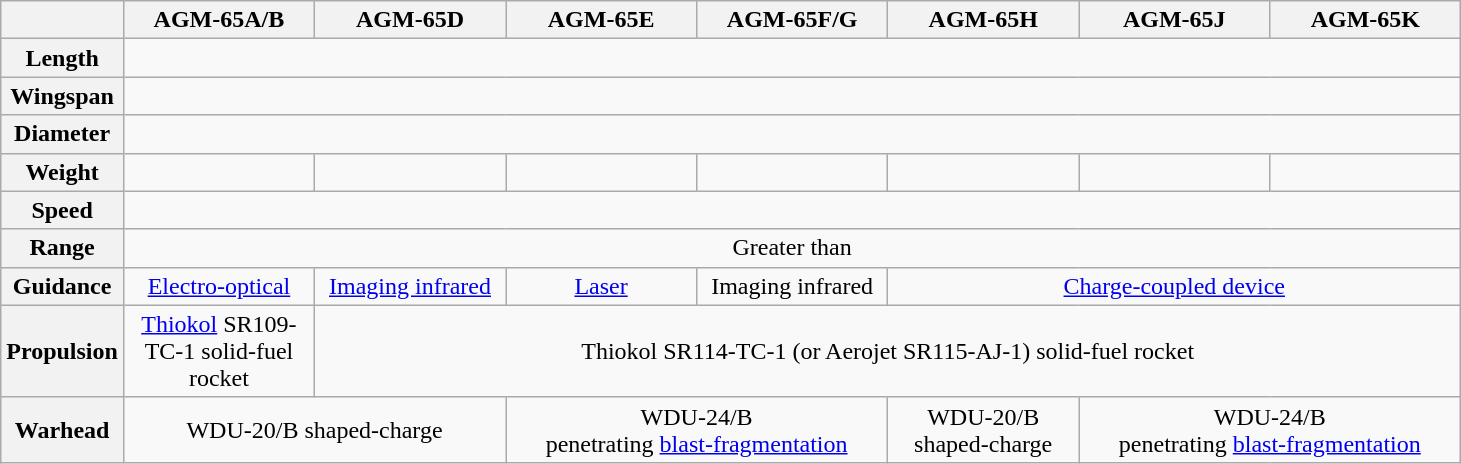<table class="wikitable" style="text-align:center;">
<tr style="text-align:center;">
<th></th>
<th style="width:120px;">AGM-65A/B</th>
<th style="width:120px;">AGM-65D</th>
<th style="width:120px;">AGM-65E</th>
<th style="width:120px;">AGM-65F/G</th>
<th style="width:120px;">AGM-65H</th>
<th style="width:120px;">AGM-65J</th>
<th style="width:120px;">AGM-65K</th>
</tr>
<tr>
<th>Length</th>
<td colspan="7" class="unsortable"></td>
</tr>
<tr>
<th>Wingspan</th>
<td colspan="7" class="unsortable"></td>
</tr>
<tr>
<th>Diameter</th>
<td colspan="7" class="unsortable"></td>
</tr>
<tr>
<th>Weight</th>
<td></td>
<td></td>
<td></td>
<td></td>
<td></td>
<td></td>
<td></td>
</tr>
<tr>
<th>Speed</th>
<td colspan="7" class="unsortable"></td>
</tr>
<tr>
<th>Range</th>
<td colspan="7" class="unsortable">Greater than </td>
</tr>
<tr>
<th>Guidance</th>
<td><a href='#'>Electro-optical</a></td>
<td><a href='#'>Imaging infrared</a></td>
<td><a href='#'>Laser</a></td>
<td>Imaging infrared</td>
<td colspan="3" class="unsortable"><a href='#'>Charge-coupled device</a></td>
</tr>
<tr>
<th>Propulsion</th>
<td><a href='#'>Thiokol</a> SR109-TC-1 solid-fuel rocket</td>
<td colspan="6" class="unsortable">Thiokol SR114-TC-1 (or Aerojet SR115-AJ-1) solid-fuel rocket</td>
</tr>
<tr>
<th>Warhead</th>
<td colspan="2" class="unsortable"> WDU-20/B shaped-charge</td>
<td colspan="2" class="unsortable"> WDU-24/B <br>penetrating <a href='#'>blast-fragmentation</a></td>
<td> WDU-20/B <br>shaped-charge</td>
<td colspan="2" class="unsortable"> WDU-24/B <br>penetrating <a href='#'>blast-fragmentation</a></td>
</tr>
</table>
